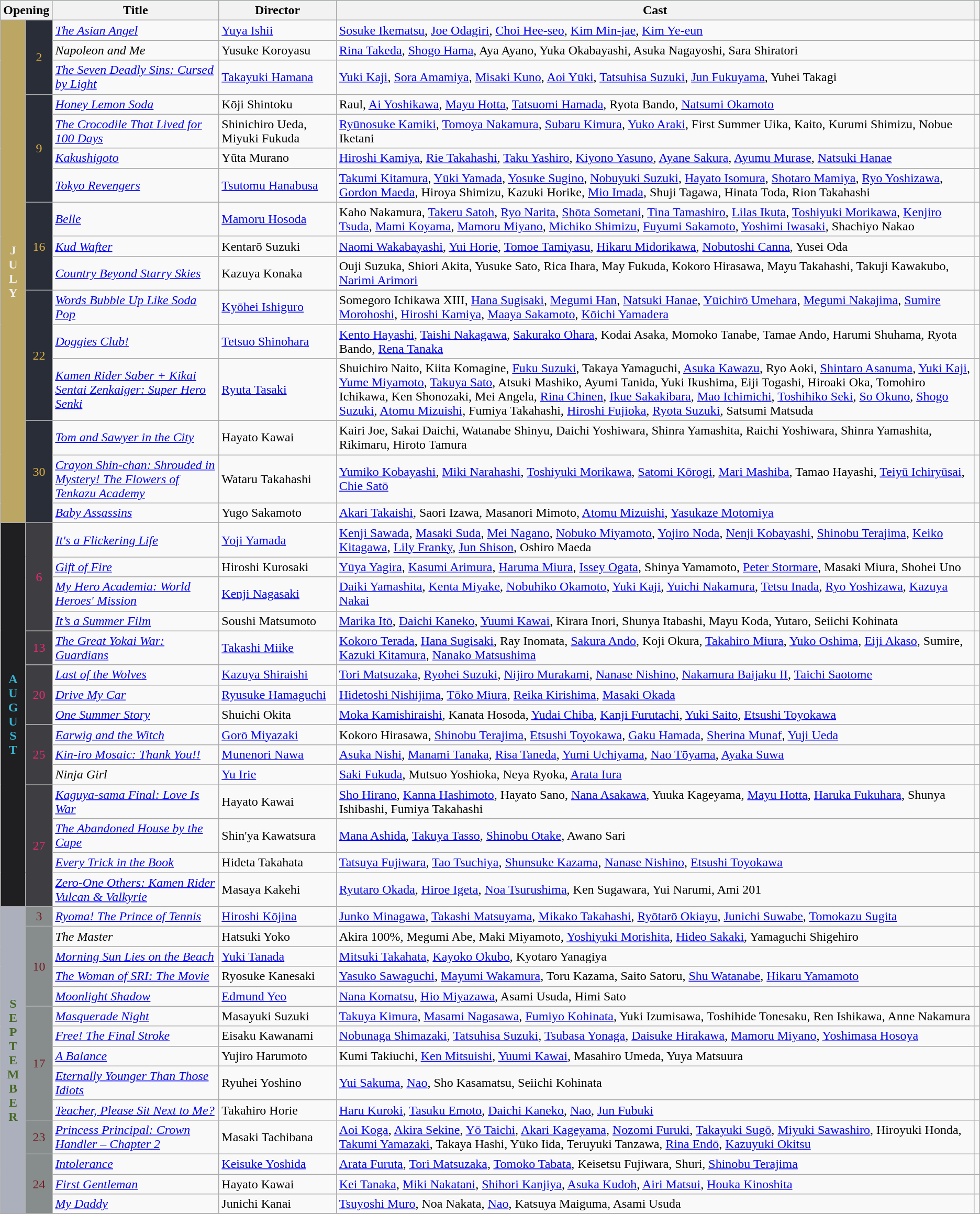<table class="wikitable sortable">
<tr style="background:#b0e0e6; text-align:center">
<th colspan="2">Opening</th>
<th style="width:17%">Title</th>
<th style="width:12%">Director</th>
<th>Cast</th>
<th></th>
</tr>
<tr>
<th rowspan="16" style="text-align:center; background:#BCA663; color:#EEEFF0;">J<br>U<br>L<br>Y</th>
<td rowspan="3" style="text-align:center; background:#282D37; color:#DFAE41;">2</td>
<td><em><a href='#'>The Asian Angel</a></em></td>
<td><a href='#'>Yuya Ishii</a></td>
<td><a href='#'>Sosuke Ikematsu</a>, <a href='#'>Joe Odagiri</a>, <a href='#'>Choi Hee-seo</a>, <a href='#'>Kim Min-jae</a>, <a href='#'>Kim Ye-eun</a></td>
<td></td>
</tr>
<tr>
<td><em>Napoleon and Me</em></td>
<td>Yusuke Koroyasu</td>
<td><a href='#'>Rina Takeda</a>, <a href='#'>Shogo Hama</a>, Aya Ayano, Yuka Okabayashi, Asuka Nagayoshi, Sara Shiratori</td>
<td></td>
</tr>
<tr>
<td><em><a href='#'>The Seven Deadly Sins: Cursed by Light</a></em></td>
<td><a href='#'>Takayuki Hamana</a></td>
<td><a href='#'>Yuki Kaji</a>, <a href='#'>Sora Amamiya</a>, <a href='#'>Misaki Kuno</a>, <a href='#'>Aoi Yūki</a>, <a href='#'>Tatsuhisa Suzuki</a>, <a href='#'>Jun Fukuyama</a>, Yuhei Takagi</td>
<td></td>
</tr>
<tr>
<td rowspan="4" style="text-align:center; background:#282D37; color:#DFAE41;">9</td>
<td><em><a href='#'>Honey Lemon Soda</a></em></td>
<td>Kōji Shintoku</td>
<td>Raul, <a href='#'>Ai Yoshikawa</a>, <a href='#'>Mayu Hotta</a>, <a href='#'>Tatsuomi Hamada</a>, Ryota Bando, <a href='#'>Natsumi Okamoto</a></td>
<td></td>
</tr>
<tr>
<td><em><a href='#'>The Crocodile That Lived for 100 Days</a></em></td>
<td>Shinichiro Ueda, Miyuki Fukuda</td>
<td><a href='#'>Ryūnosuke Kamiki</a>, <a href='#'>Tomoya Nakamura</a>, <a href='#'>Subaru Kimura</a>, <a href='#'>Yuko Araki</a>, First Summer Uika, Kaito, Kurumi Shimizu, Nobue Iketani</td>
<td></td>
</tr>
<tr>
<td><em><a href='#'>Kakushigoto</a></em></td>
<td>Yūta Murano</td>
<td><a href='#'>Hiroshi Kamiya</a>, <a href='#'>Rie Takahashi</a>, <a href='#'>Taku Yashiro</a>, <a href='#'>Kiyono Yasuno</a>, <a href='#'>Ayane Sakura</a>, <a href='#'>Ayumu Murase</a>, <a href='#'>Natsuki Hanae</a></td>
<td></td>
</tr>
<tr>
<td><em><a href='#'>Tokyo Revengers</a></em></td>
<td><a href='#'>Tsutomu Hanabusa</a></td>
<td><a href='#'>Takumi Kitamura</a>, <a href='#'>Yūki Yamada</a>, <a href='#'>Yosuke Sugino</a>, <a href='#'>Nobuyuki Suzuki</a>, <a href='#'>Hayato Isomura</a>, <a href='#'>Shotaro Mamiya</a>, <a href='#'>Ryo Yoshizawa</a>, <a href='#'>Gordon Maeda</a>, Hiroya Shimizu, Kazuki Horike, <a href='#'>Mio Imada</a>, Shuji Tagawa, Hinata Toda, Rion Takahashi</td>
<td></td>
</tr>
<tr>
<td rowspan="3" style="text-align:center; background:#282D37; color:#DFAE41;">16</td>
<td><em><a href='#'>Belle</a></em></td>
<td><a href='#'>Mamoru Hosoda</a></td>
<td>Kaho Nakamura, <a href='#'>Takeru Satoh</a>, <a href='#'>Ryo Narita</a>, <a href='#'>Shōta Sometani</a>, <a href='#'>Tina Tamashiro</a>, <a href='#'>Lilas Ikuta</a>, <a href='#'>Toshiyuki Morikawa</a>, <a href='#'>Kenjiro Tsuda</a>, <a href='#'>Mami Koyama</a>, <a href='#'>Mamoru Miyano</a>, <a href='#'>Michiko Shimizu</a>, <a href='#'>Fuyumi Sakamoto</a>, <a href='#'>Yoshimi Iwasaki</a>, Shachiyo Nakao</td>
<td></td>
</tr>
<tr>
<td><em><a href='#'>Kud Wafter</a></em></td>
<td>Kentarō Suzuki</td>
<td><a href='#'>Naomi Wakabayashi</a>, <a href='#'>Yui Horie</a>, <a href='#'>Tomoe Tamiyasu</a>, <a href='#'>Hikaru Midorikawa</a>, <a href='#'>Nobutoshi Canna</a>, Yusei Oda</td>
<td></td>
</tr>
<tr>
<td><em><a href='#'>Country Beyond Starry Skies</a></em></td>
<td>Kazuya Konaka</td>
<td>Ouji Suzuka, Shiori Akita, Yusuke Sato, Rica Ihara, May Fukuda, Kokoro Hirasawa, Mayu Takahashi, Takuji Kawakubo, <a href='#'>Narimi Arimori</a></td>
<td></td>
</tr>
<tr>
<td rowspan="3" style="text-align:center; background:#282D37; color:#DFAE41;">22</td>
<td><em><a href='#'>Words Bubble Up Like Soda Pop</a></em></td>
<td><a href='#'>Kyōhei Ishiguro</a></td>
<td>Somegoro Ichikawa XIII, <a href='#'>Hana Sugisaki</a>, <a href='#'>Megumi Han</a>, <a href='#'>Natsuki Hanae</a>, <a href='#'>Yūichirō Umehara</a>, <a href='#'>Megumi Nakajima</a>, <a href='#'>Sumire Morohoshi</a>, <a href='#'>Hiroshi Kamiya</a>, <a href='#'>Maaya Sakamoto</a>, <a href='#'>Kōichi Yamadera</a></td>
<td></td>
</tr>
<tr>
<td><em><a href='#'>Doggies Club!</a></em></td>
<td><a href='#'>Tetsuo Shinohara</a></td>
<td><a href='#'>Kento Hayashi</a>, <a href='#'>Taishi Nakagawa</a>, <a href='#'>Sakurako Ohara</a>, Kodai Asaka, Momoko Tanabe, Tamae Ando, Harumi Shuhama, Ryota Bando, <a href='#'>Rena Tanaka</a></td>
<td></td>
</tr>
<tr>
<td><em><a href='#'>Kamen Rider Saber + Kikai Sentai Zenkaiger: Super Hero Senki</a></em></td>
<td><a href='#'>Ryuta Tasaki</a></td>
<td>Shuichiro Naito, Kiita Komagine, <a href='#'>Fuku Suzuki</a>, Takaya Yamaguchi, <a href='#'>Asuka Kawazu</a>, Ryo Aoki, <a href='#'>Shintaro Asanuma</a>, <a href='#'>Yuki Kaji</a>, <a href='#'>Yume Miyamoto</a>, <a href='#'>Takuya Sato</a>, Atsuki Mashiko, Ayumi Tanida, Yuki Ikushima, Eiji Togashi, Hiroaki Oka, Tomohiro Ichikawa, Ken Shonozaki, Mei Angela,  <a href='#'>Rina Chinen</a>, <a href='#'>Ikue Sakakibara</a>, <a href='#'>Mao Ichimichi</a>, <a href='#'>Toshihiko Seki</a>, <a href='#'>So Okuno</a>, <a href='#'>Shogo Suzuki</a>, <a href='#'>Atomu Mizuishi</a>, Fumiya Takahashi, <a href='#'>Hiroshi Fujioka</a>, <a href='#'>Ryota Suzuki</a>, Satsumi Matsuda</td>
<td></td>
</tr>
<tr>
<td rowspan="3" style="text-align:center; background:#282D37; color:#DFAE41;">30</td>
<td><em><a href='#'>Tom and Sawyer in the City</a></em></td>
<td>Hayato Kawai</td>
<td>Kairi Joe, Sakai Daichi, Watanabe Shinyu, Daichi Yoshiwara, Shinra Yamashita, Raichi Yoshiwara, Shinra Yamashita, Rikimaru, Hiroto Tamura</td>
<td></td>
</tr>
<tr>
<td><em><a href='#'>Crayon Shin-chan: Shrouded in Mystery! The Flowers of Tenkazu Academy</a></em></td>
<td>Wataru Takahashi</td>
<td><a href='#'>Yumiko Kobayashi</a>, <a href='#'>Miki Narahashi</a>, <a href='#'>Toshiyuki Morikawa</a>, <a href='#'>Satomi Kōrogi</a>, <a href='#'>Mari Mashiba</a>, Tamao Hayashi, <a href='#'>Teiyū Ichiryūsai</a>, <a href='#'>Chie Satō</a></td>
<td></td>
</tr>
<tr>
<td><em><a href='#'>Baby Assassins</a></em></td>
<td>Yugo Sakamoto</td>
<td><a href='#'>Akari Takaishi</a>, Saori Izawa, Masanori Mimoto, <a href='#'>Atomu Mizuishi</a>, <a href='#'>Yasukaze Motomiya</a></td>
<td></td>
</tr>
<tr>
<th rowspan="15" style="text-align:center; background:#1F1F21; color:#38B3D1;">A<br>U<br>G<br>U<br>S<br>T</th>
<td rowspan="4" style="text-align:center; background:#3E3E42; color:#EC2872;">6</td>
<td><em><a href='#'>It's a Flickering Life</a></em></td>
<td><a href='#'>Yoji Yamada</a></td>
<td><a href='#'>Kenji Sawada</a>, <a href='#'>Masaki Suda</a>, <a href='#'>Mei Nagano</a>, <a href='#'>Nobuko Miyamoto</a>, <a href='#'>Yojiro Noda</a>, <a href='#'>Nenji Kobayashi</a>, <a href='#'>Shinobu Terajima</a>, <a href='#'>Keiko Kitagawa</a>, <a href='#'>Lily Franky</a>, <a href='#'>Jun Shison</a>, Oshiro Maeda</td>
<td></td>
</tr>
<tr>
<td><em><a href='#'>Gift of Fire</a></em></td>
<td>Hiroshi Kurosaki</td>
<td><a href='#'>Yūya Yagira</a>, <a href='#'>Kasumi Arimura</a>, <a href='#'>Haruma Miura</a>, <a href='#'>Issey Ogata</a>, Shinya Yamamoto, <a href='#'>Peter Stormare</a>, Masaki Miura, Shohei Uno</td>
<td></td>
</tr>
<tr>
<td><em><a href='#'>My Hero Academia: World Heroes' Mission</a></em></td>
<td><a href='#'>Kenji Nagasaki</a></td>
<td><a href='#'>Daiki Yamashita</a>, <a href='#'>Kenta Miyake</a>, <a href='#'>Nobuhiko Okamoto</a>, <a href='#'>Yuki Kaji</a>, <a href='#'>Yuichi Nakamura</a>, <a href='#'>Tetsu Inada</a>, <a href='#'>Ryo Yoshizawa</a>, <a href='#'>Kazuya Nakai</a></td>
<td></td>
</tr>
<tr>
<td><em><a href='#'>It’s a Summer Film</a></em></td>
<td>Soushi Matsumoto</td>
<td><a href='#'>Marika Itō</a>, <a href='#'>Daichi Kaneko</a>, <a href='#'>Yuumi Kawai</a>, Kirara Inori, Shunya Itabashi, Mayu Koda, Yutaro, Seiichi Kohinata</td>
<td></td>
</tr>
<tr>
<td rowspan="1" style="text-align:center; background:#3E3E42; color:#EC2872;">13</td>
<td><em><a href='#'>The Great Yokai War: Guardians</a></em></td>
<td><a href='#'>Takashi Miike</a></td>
<td><a href='#'>Kokoro Terada</a>, <a href='#'>Hana Sugisaki</a>, Ray Inomata, <a href='#'>Sakura Ando</a>, Koji Okura, <a href='#'>Takahiro Miura</a>, <a href='#'>Yuko Oshima</a>, <a href='#'>Eiji Akaso</a>, Sumire, <a href='#'>Kazuki Kitamura</a>, <a href='#'>Nanako Matsushima</a></td>
<td></td>
</tr>
<tr>
<td rowspan="3" style="text-align:center; background:#3E3E42; color:#EC2872;">20</td>
<td><em><a href='#'>Last of the Wolves</a></em></td>
<td><a href='#'>Kazuya Shiraishi</a></td>
<td><a href='#'>Tori Matsuzaka</a>, <a href='#'>Ryohei Suzuki</a>, <a href='#'>Nijiro Murakami</a>, <a href='#'>Nanase Nishino</a>, <a href='#'>Nakamura Baijaku II</a>, <a href='#'>Taichi Saotome</a></td>
<td></td>
</tr>
<tr>
<td><em><a href='#'>Drive My Car</a></em></td>
<td><a href='#'>Ryusuke Hamaguchi</a></td>
<td><a href='#'>Hidetoshi Nishijima</a>, <a href='#'>Tōko Miura</a>, <a href='#'>Reika Kirishima</a>, <a href='#'>Masaki Okada</a></td>
<td></td>
</tr>
<tr>
<td><em><a href='#'>One Summer Story</a></em></td>
<td>Shuichi Okita</td>
<td><a href='#'>Moka Kamishiraishi</a>, Kanata Hosoda, <a href='#'>Yudai Chiba</a>, <a href='#'>Kanji Furutachi</a>, <a href='#'>Yuki Saito</a>, <a href='#'>Etsushi Toyokawa</a></td>
<td></td>
</tr>
<tr>
<td rowspan="3" style="text-align:center; background:#3E3E42; color:#EC2872;">25</td>
<td><em><a href='#'>Earwig and the Witch</a></em></td>
<td><a href='#'>Gorō Miyazaki</a></td>
<td>Kokoro Hirasawa, <a href='#'>Shinobu Terajima</a>, <a href='#'>Etsushi Toyokawa</a>, <a href='#'>Gaku Hamada</a>, <a href='#'>Sherina Munaf</a>, <a href='#'>Yuji Ueda</a></td>
<td></td>
</tr>
<tr>
<td><em><a href='#'>Kin-iro Mosaic: Thank You!!</a></em></td>
<td><a href='#'>Munenori Nawa</a></td>
<td><a href='#'>Asuka Nishi</a>, <a href='#'>Manami Tanaka</a>, <a href='#'>Risa Taneda</a>, <a href='#'>Yumi Uchiyama</a>, <a href='#'>Nao Tōyama</a>, <a href='#'>Ayaka Suwa</a></td>
<td></td>
</tr>
<tr>
<td><em>Ninja Girl</em></td>
<td><a href='#'>Yu Irie</a></td>
<td><a href='#'>Saki Fukuda</a>, Mutsuo Yoshioka, Neya Ryoka, <a href='#'>Arata Iura</a></td>
<td></td>
</tr>
<tr>
<td rowspan="4" style="text-align:center; background:#3E3E42; color:#EC2872;">27</td>
<td><em><a href='#'>Kaguya-sama Final: Love Is War</a></em></td>
<td>Hayato Kawai</td>
<td><a href='#'>Sho Hirano</a>, <a href='#'>Kanna Hashimoto</a>, Hayato Sano, <a href='#'>Nana Asakawa</a>, Yuuka Kageyama, <a href='#'>Mayu Hotta</a>, <a href='#'>Haruka Fukuhara</a>, Shunya Ishibashi, Fumiya Takahashi</td>
<td></td>
</tr>
<tr>
<td><em><a href='#'>The Abandoned House by the Cape</a></em></td>
<td>Shin'ya Kawatsura</td>
<td><a href='#'>Mana Ashida</a>, <a href='#'>Takuya Tasso</a>, <a href='#'>Shinobu Otake</a>, Awano Sari</td>
<td></td>
</tr>
<tr>
<td><em><a href='#'>Every Trick in the Book</a></em></td>
<td>Hideta Takahata</td>
<td><a href='#'>Tatsuya Fujiwara</a>, <a href='#'>Tao Tsuchiya</a>, <a href='#'>Shunsuke Kazama</a>, <a href='#'>Nanase Nishino</a>, <a href='#'>Etsushi Toyokawa</a></td>
<td></td>
</tr>
<tr>
<td><a href='#'><em>Zero-One Others: Kamen Rider Vulcan & Valkyrie</em></a></td>
<td>Masaya Kakehi</td>
<td><a href='#'>Ryutaro Okada</a>, <a href='#'>Hiroe Igeta</a>, <a href='#'>Noa Tsurushima</a>, Ken Sugawara, Yui Narumi, Ami 201</td>
<td></td>
</tr>
<tr>
<th rowspan="14" style="text-align:center; background:#ACB0BD; color:#456822;">S<br>E<br>P<br>T<br>E<br>M<br>B<br>E<br>R</th>
<td rowspan="1" style="text-align:center; background:#878D8D; color:#791C25;">3</td>
<td><em><a href='#'>Ryoma! The Prince of Tennis</a></em></td>
<td><a href='#'>Hiroshi Kōjina</a></td>
<td><a href='#'>Junko Minagawa</a>, <a href='#'>Takashi Matsuyama</a>, <a href='#'>Mikako Takahashi</a>, <a href='#'>Ryōtarō Okiayu</a>, <a href='#'>Junichi Suwabe</a>, <a href='#'>Tomokazu Sugita</a></td>
<td></td>
</tr>
<tr>
<td rowspan="4" style="text-align:center; background:#878D8D; color:#791C25;">10</td>
<td><em>The Master</em></td>
<td>Hatsuki Yoko</td>
<td>Akira 100%, Megumi Abe, Maki Miyamoto, <a href='#'>Yoshiyuki Morishita</a>, <a href='#'>Hideo Sakaki</a>, Yamaguchi Shigehiro</td>
<td></td>
</tr>
<tr>
<td><em><a href='#'>Morning Sun Lies on the Beach</a></em></td>
<td><a href='#'>Yuki Tanada</a></td>
<td><a href='#'>Mitsuki Takahata</a>, <a href='#'>Kayoko Okubo</a>, Kyotaro Yanagiya</td>
<td></td>
</tr>
<tr>
<td><em><a href='#'>The Woman of SRI: The Movie</a></em></td>
<td>Ryosuke Kanesaki</td>
<td><a href='#'>Yasuko Sawaguchi</a>, <a href='#'>Mayumi Wakamura</a>, Toru Kazama, Saito Satoru, <a href='#'>Shu Watanabe</a>, <a href='#'>Hikaru Yamamoto</a></td>
<td></td>
</tr>
<tr>
<td><em><a href='#'>Moonlight Shadow</a></em></td>
<td><a href='#'>Edmund Yeo</a></td>
<td><a href='#'>Nana Komatsu</a>, <a href='#'>Hio Miyazawa</a>, Asami Usuda, Himi Sato</td>
<td></td>
</tr>
<tr>
<td rowspan="5" style="text-align:center; background:#878D8D; color:#791C25;">17</td>
<td><em><a href='#'>Masquerade Night</a></em></td>
<td>Masayuki Suzuki</td>
<td><a href='#'>Takuya Kimura</a>, <a href='#'>Masami Nagasawa</a>, <a href='#'>Fumiyo Kohinata</a>, Yuki Izumisawa, Toshihide Tonesaku, Ren Ishikawa, Anne Nakamura</td>
<td></td>
</tr>
<tr>
<td><em><a href='#'>Free! The Final Stroke</a></em></td>
<td>Eisaku Kawanami</td>
<td><a href='#'>Nobunaga Shimazaki</a>, <a href='#'>Tatsuhisa Suzuki</a>, <a href='#'>Tsubasa Yonaga</a>, <a href='#'>Daisuke Hirakawa</a>, <a href='#'>Mamoru Miyano</a>, <a href='#'>Yoshimasa Hosoya</a></td>
<td></td>
</tr>
<tr>
<td><em><a href='#'>A Balance</a></em></td>
<td>Yujiro Harumoto</td>
<td>Kumi Takiuchi, <a href='#'>Ken Mitsuishi</a>, <a href='#'>Yuumi Kawai</a>, Masahiro Umeda, Yuya Matsuura</td>
<td></td>
</tr>
<tr>
<td><em><a href='#'>Eternally Younger Than Those Idiots</a></em></td>
<td>Ryuhei Yoshino</td>
<td><a href='#'>Yui Sakuma</a>, <a href='#'>Nao</a>, Sho Kasamatsu, Seiichi Kohinata</td>
<td></td>
</tr>
<tr>
<td><em><a href='#'>Teacher, Please Sit Next to Me?</a></em></td>
<td>Takahiro Horie</td>
<td><a href='#'>Haru Kuroki</a>, <a href='#'>Tasuku Emoto</a>, <a href='#'>Daichi Kaneko</a>, <a href='#'>Nao</a>, <a href='#'>Jun Fubuki</a></td>
<td></td>
</tr>
<tr>
<td style="text-align:center; background:#878D8D; color:#791C25;">23</td>
<td><em><a href='#'>Princess Principal: Crown Handler – Chapter 2</a></em></td>
<td>Masaki Tachibana</td>
<td><a href='#'>Aoi Koga</a>, <a href='#'>Akira Sekine</a>, <a href='#'>Yō Taichi</a>, <a href='#'>Akari Kageyama</a>, <a href='#'>Nozomi Furuki</a>, <a href='#'>Takayuki Sugō</a>, <a href='#'>Miyuki Sawashiro</a>, Hiroyuki Honda, <a href='#'>Takumi Yamazaki</a>, Takaya Hashi, Yūko Iida, Teruyuki Tanzawa, <a href='#'>Rina Endō</a>, <a href='#'>Kazuyuki Okitsu</a></td>
<td></td>
</tr>
<tr>
<td rowspan="3" style="text-align:center; background:#878D8D; color:#791C25;">24</td>
<td><em><a href='#'>Intolerance</a></em></td>
<td><a href='#'>Keisuke Yoshida</a></td>
<td><a href='#'>Arata Furuta</a>, <a href='#'>Tori Matsuzaka</a>, <a href='#'>Tomoko Tabata</a>, Keisetsu Fujiwara, Shuri, <a href='#'>Shinobu Terajima</a></td>
<td></td>
</tr>
<tr>
<td><em><a href='#'>First Gentleman</a></em></td>
<td>Hayato Kawai</td>
<td><a href='#'>Kei Tanaka</a>, <a href='#'>Miki Nakatani</a>, <a href='#'>Shihori Kanjiya</a>, <a href='#'>Asuka Kudoh</a>, <a href='#'>Airi Matsui</a>, <a href='#'>Houka Kinoshita</a></td>
<td></td>
</tr>
<tr>
<td><em><a href='#'>My Daddy</a></em></td>
<td>Junichi Kanai</td>
<td><a href='#'>Tsuyoshi Muro</a>, Noa Nakata, <a href='#'>Nao</a>, Katsuya Maiguma, Asami Usuda</td>
<td></td>
</tr>
<tr>
</tr>
</table>
